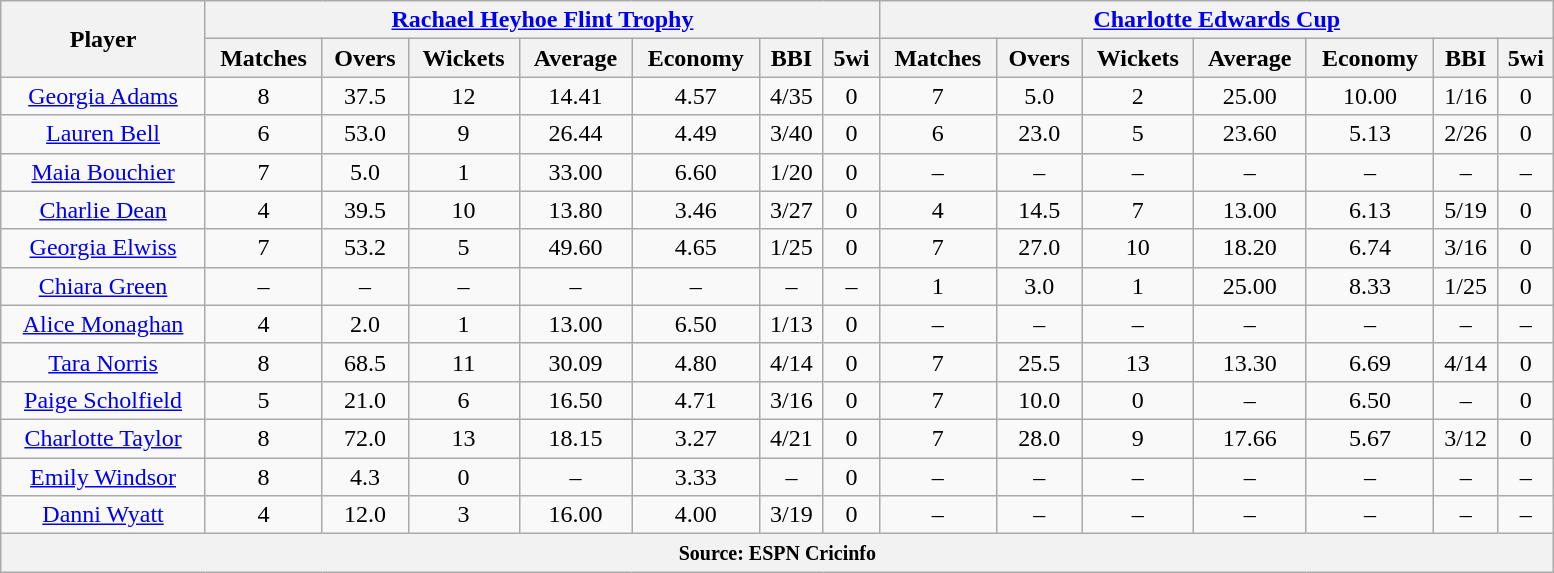<table class="wikitable" style="text-align:center; width:82%;">
<tr>
<th rowspan=2>Player</th>
<th colspan=7><a href='#'>Rachael Heyhoe Flint Trophy</a></th>
<th colspan=7><a href='#'>Charlotte Edwards Cup</a></th>
</tr>
<tr>
<th>Matches</th>
<th>Overs</th>
<th>Wickets</th>
<th>Average</th>
<th>Economy</th>
<th>BBI</th>
<th>5wi</th>
<th>Matches</th>
<th>Overs</th>
<th>Wickets</th>
<th>Average</th>
<th>Economy</th>
<th>BBI</th>
<th>5wi</th>
</tr>
<tr>
<td><a href='#'>Georgia Adams</a></td>
<td>8</td>
<td>37.5</td>
<td>12</td>
<td>14.41</td>
<td>4.57</td>
<td>4/35</td>
<td>0</td>
<td>7</td>
<td>5.0</td>
<td>2</td>
<td>25.00</td>
<td>10.00</td>
<td>1/16</td>
<td>0</td>
</tr>
<tr>
<td><a href='#'>Lauren Bell</a></td>
<td>6</td>
<td>53.0</td>
<td>9</td>
<td>26.44</td>
<td>4.49</td>
<td>3/40</td>
<td>0</td>
<td>6</td>
<td>23.0</td>
<td>5</td>
<td>23.60</td>
<td>5.13</td>
<td>2/26</td>
<td>0</td>
</tr>
<tr>
<td><a href='#'>Maia Bouchier</a></td>
<td>7</td>
<td>5.0</td>
<td>1</td>
<td>33.00</td>
<td>6.60</td>
<td>1/20</td>
<td>0</td>
<td>–</td>
<td>–</td>
<td>–</td>
<td>–</td>
<td>–</td>
<td>–</td>
<td>–</td>
</tr>
<tr>
<td><a href='#'>Charlie Dean</a></td>
<td>4</td>
<td>39.5</td>
<td>10</td>
<td>13.80</td>
<td>3.46</td>
<td>3/27</td>
<td>0</td>
<td>4</td>
<td>14.5</td>
<td>7</td>
<td>13.00</td>
<td>6.13</td>
<td>5/19</td>
<td>0</td>
</tr>
<tr>
<td><a href='#'>Georgia Elwiss</a></td>
<td>7</td>
<td>53.2</td>
<td>5</td>
<td>49.60</td>
<td>4.65</td>
<td>1/25</td>
<td>0</td>
<td>7</td>
<td>27.0</td>
<td>10</td>
<td>18.20</td>
<td>6.74</td>
<td>3/16</td>
<td>0</td>
</tr>
<tr>
<td><a href='#'>Chiara Green</a></td>
<td>–</td>
<td>–</td>
<td>–</td>
<td>–</td>
<td>–</td>
<td>–</td>
<td>–</td>
<td>1</td>
<td>3.0</td>
<td>1</td>
<td>25.00</td>
<td>8.33</td>
<td>1/25</td>
<td>0</td>
</tr>
<tr>
<td><a href='#'>Alice Monaghan</a></td>
<td>4</td>
<td>2.0</td>
<td>1</td>
<td>13.00</td>
<td>6.50</td>
<td>1/13</td>
<td>0</td>
<td>–</td>
<td>–</td>
<td>–</td>
<td>–</td>
<td>–</td>
<td>–</td>
<td>–</td>
</tr>
<tr>
<td><a href='#'>Tara Norris</a></td>
<td>8</td>
<td>68.5</td>
<td>11</td>
<td>30.09</td>
<td>4.80</td>
<td>4/14</td>
<td>0</td>
<td>7</td>
<td>25.5</td>
<td>13</td>
<td>13.30</td>
<td>6.69</td>
<td>4/14</td>
<td>0</td>
</tr>
<tr>
<td><a href='#'>Paige Scholfield</a></td>
<td>5</td>
<td>21.0</td>
<td>6</td>
<td>16.50</td>
<td>4.71</td>
<td>3/16</td>
<td>0</td>
<td>7</td>
<td>10.0</td>
<td>0</td>
<td>–</td>
<td>6.50</td>
<td>–</td>
<td>0</td>
</tr>
<tr>
<td><a href='#'>Charlotte Taylor</a></td>
<td>8</td>
<td>72.0</td>
<td>13</td>
<td>18.15</td>
<td>3.27</td>
<td>4/21</td>
<td>0</td>
<td>7</td>
<td>28.0</td>
<td>9</td>
<td>17.66</td>
<td>5.67</td>
<td>3/12</td>
<td>0</td>
</tr>
<tr>
<td><a href='#'>Emily Windsor</a></td>
<td>8</td>
<td>4.3</td>
<td>0</td>
<td>–</td>
<td>3.33</td>
<td>–</td>
<td>0</td>
<td>–</td>
<td>–</td>
<td>–</td>
<td>–</td>
<td>–</td>
<td>–</td>
<td>–</td>
</tr>
<tr>
<td><a href='#'>Danni Wyatt</a></td>
<td>4</td>
<td>12.0</td>
<td>3</td>
<td>16.00</td>
<td>4.00</td>
<td>3/19</td>
<td>0</td>
<td>–</td>
<td>–</td>
<td>–</td>
<td>–</td>
<td>–</td>
<td>–</td>
<td>–</td>
</tr>
<tr>
<th colspan="15"><small>Source: ESPN Cricinfo</small></th>
</tr>
</table>
